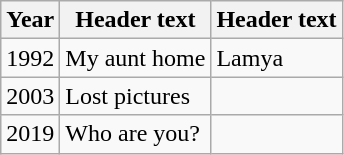<table class="wikitable">
<tr>
<th>Year</th>
<th>Header text</th>
<th>Header text</th>
</tr>
<tr>
<td>1992</td>
<td>My aunt home</td>
<td>Lamya</td>
</tr>
<tr>
<td>2003</td>
<td>Lost pictures</td>
<td></td>
</tr>
<tr>
<td>2019</td>
<td>Who are you?</td>
<td></td>
</tr>
</table>
